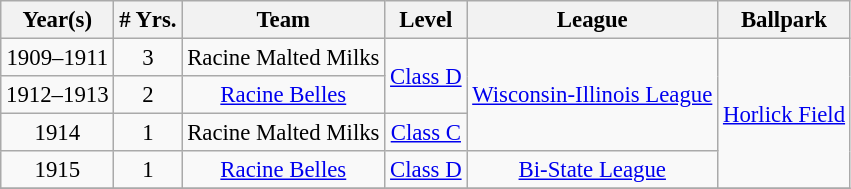<table class="wikitable" style="text-align:center; font-size: 95%;">
<tr>
<th>Year(s)</th>
<th># Yrs.</th>
<th>Team</th>
<th>Level</th>
<th>League</th>
<th>Ballpark</th>
</tr>
<tr align=center>
<td>1909–1911</td>
<td>3</td>
<td>Racine Malted Milks</td>
<td rowspan=2><a href='#'>Class D</a></td>
<td rowspan=3><a href='#'>Wisconsin-Illinois League</a></td>
<td rowspan=4><a href='#'>Horlick Field</a></td>
</tr>
<tr align=center>
<td>1912–1913</td>
<td>2</td>
<td><a href='#'>Racine Belles</a></td>
</tr>
<tr align=center>
<td>1914</td>
<td>1</td>
<td>Racine Malted Milks</td>
<td><a href='#'>Class C</a></td>
</tr>
<tr align=center>
<td>1915</td>
<td>1</td>
<td><a href='#'>Racine Belles</a></td>
<td><a href='#'>Class D</a></td>
<td><a href='#'>Bi-State League</a></td>
</tr>
<tr align=center>
</tr>
</table>
